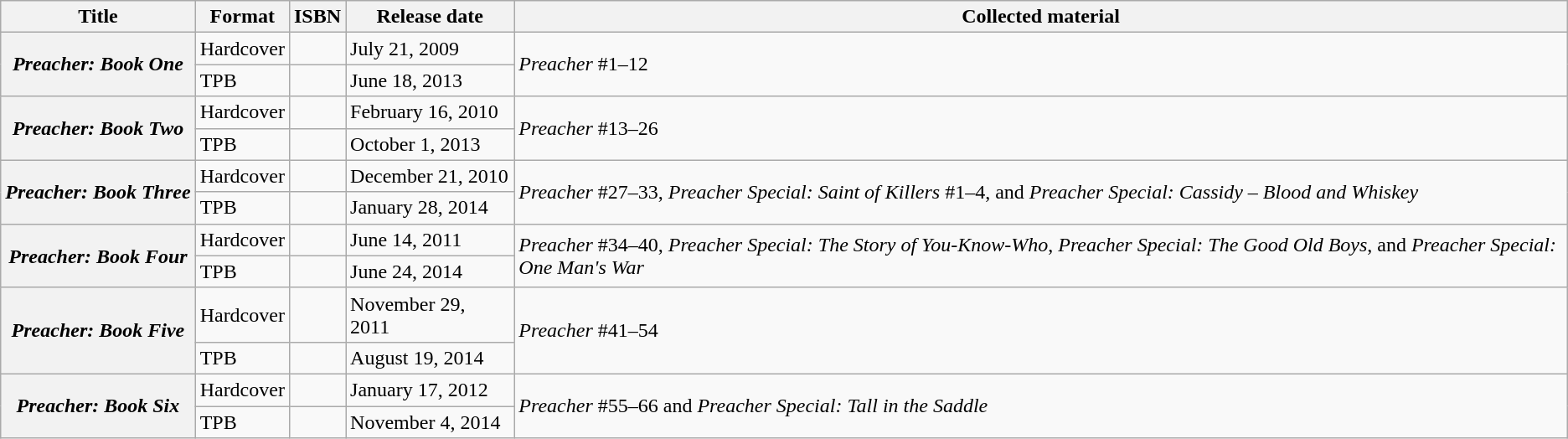<table class="wikitable">
<tr>
<th scope="col">Title</th>
<th scope="col">Format</th>
<th scope="col">ISBN</th>
<th scope="col">Release date</th>
<th scope="col">Collected material</th>
</tr>
<tr>
<th scope="row" rowspan="2"><em>Preacher: Book One</em></th>
<td>Hardcover</td>
<td style="white-space: nowrap;"></td>
<td>July 21, 2009</td>
<td rowspan="2"><em>Preacher</em> #1–12</td>
</tr>
<tr>
<td>TPB</td>
<td></td>
<td>June 18, 2013</td>
</tr>
<tr>
<th scope="row" rowspan="2"><em>Preacher: Book Two</em></th>
<td>Hardcover</td>
<td></td>
<td>February 16, 2010</td>
<td rowspan="2"><em>Preacher</em> #13–26</td>
</tr>
<tr>
<td>TPB</td>
<td></td>
<td>October 1, 2013</td>
</tr>
<tr>
<th scope="row" rowspan="2" style="white-space: nowrap;"><em>Preacher: Book Three</em></th>
<td>Hardcover</td>
<td></td>
<td style="white-space: nowrap;">December 21, 2010</td>
<td rowspan="2"><em>Preacher</em> #27–33, <em>Preacher Special: Saint of Killers</em> #1–4, and <em>Preacher Special: Cassidy – Blood and Whiskey</em></td>
</tr>
<tr>
<td>TPB</td>
<td></td>
<td>January 28, 2014</td>
</tr>
<tr>
<th scope="row" rowspan="2"><em>Preacher: Book Four</em></th>
<td>Hardcover</td>
<td></td>
<td>June 14, 2011</td>
<td rowspan="2"><em>Preacher</em> #34–40, <em>Preacher Special: The Story of You-Know-Who</em>, <em>Preacher Special: The Good Old Boys</em>, and <em>Preacher Special: One Man's War</em></td>
</tr>
<tr>
<td>TPB</td>
<td></td>
<td>June 24, 2014</td>
</tr>
<tr>
<th scope="row" rowspan="2"><em>Preacher: Book Five</em></th>
<td>Hardcover</td>
<td></td>
<td>November 29, 2011</td>
<td rowspan="2"><em>Preacher</em> #41–54</td>
</tr>
<tr>
<td>TPB</td>
<td></td>
<td>August 19, 2014</td>
</tr>
<tr>
<th scope="row" rowspan="2"><em>Preacher: Book Six</em></th>
<td>Hardcover</td>
<td></td>
<td>January 17, 2012</td>
<td rowspan="2"><em>Preacher</em> #55–66 and <em>Preacher Special: Tall in the Saddle</em></td>
</tr>
<tr>
<td>TPB</td>
<td></td>
<td>November 4, 2014</td>
</tr>
</table>
